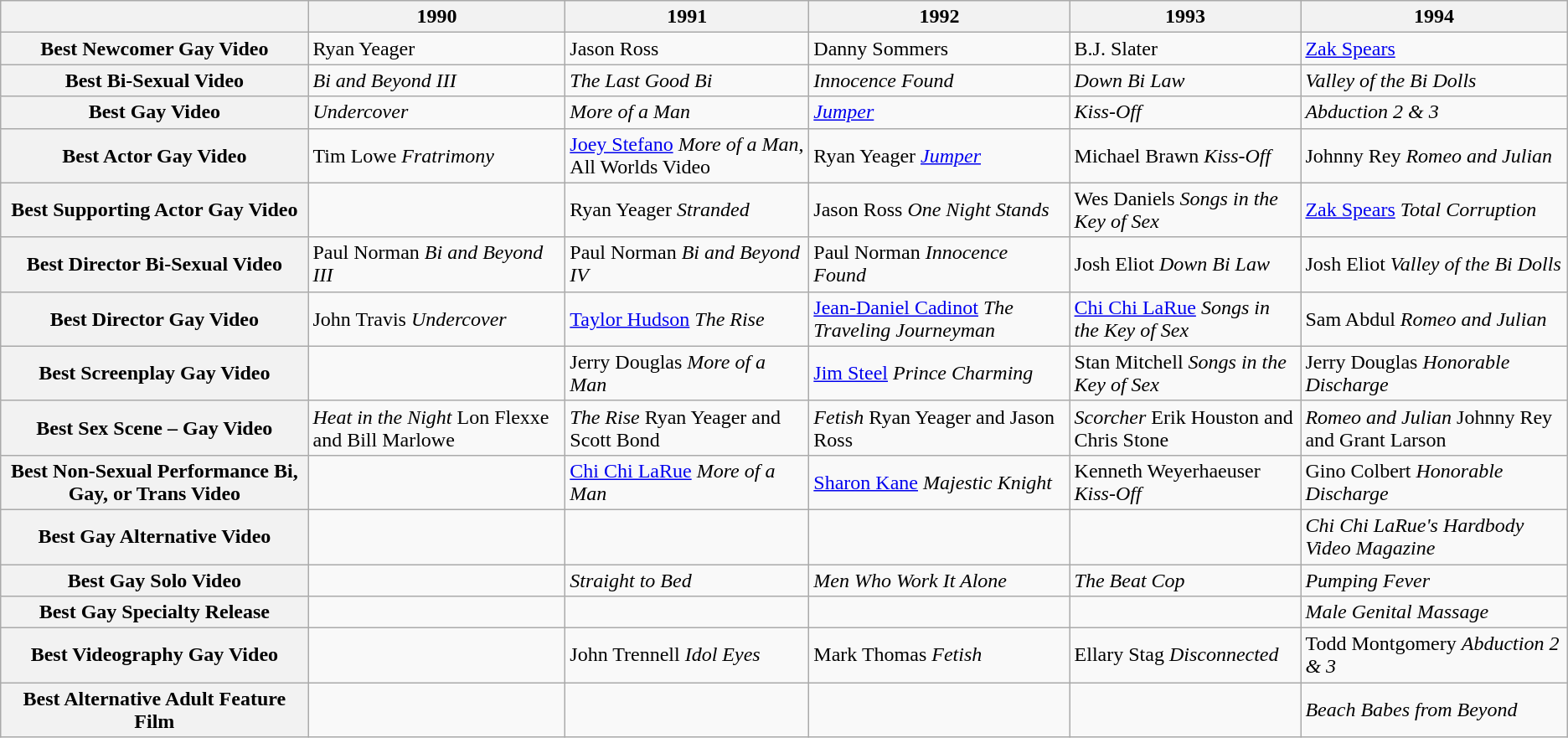<table class="wikitable">
<tr>
<th></th>
<th>1990</th>
<th>1991</th>
<th>1992</th>
<th>1993</th>
<th>1994</th>
</tr>
<tr>
<th>Best Newcomer Gay Video</th>
<td>Ryan Yeager</td>
<td>Jason Ross</td>
<td>Danny Sommers</td>
<td>B.J. Slater</td>
<td><a href='#'>Zak Spears</a></td>
</tr>
<tr>
<th>Best Bi-Sexual Video</th>
<td><em>Bi and Beyond III</em></td>
<td><em>The Last Good Bi</em></td>
<td><em>Innocence Found</em></td>
<td><em>Down Bi Law</em></td>
<td><em>Valley of the Bi Dolls</em></td>
</tr>
<tr>
<th>Best Gay Video</th>
<td><em>Undercover</em></td>
<td><em>More of a Man</em></td>
<td><em><a href='#'>Jumper</a></em></td>
<td><em>Kiss-Off</em></td>
<td><em>Abduction 2 & 3</em></td>
</tr>
<tr>
<th>Best Actor Gay Video</th>
<td>Tim Lowe <em>Fratrimony</em></td>
<td><a href='#'>Joey Stefano</a> <em>More of a Man</em>, All Worlds Video</td>
<td>Ryan Yeager <em><a href='#'>Jumper</a></em></td>
<td>Michael Brawn <em>Kiss-Off</em></td>
<td>Johnny Rey <em>Romeo and Julian</em></td>
</tr>
<tr>
<th>Best Supporting Actor Gay Video</th>
<td></td>
<td>Ryan Yeager <em>Stranded</em></td>
<td>Jason Ross <em>One Night Stands</em></td>
<td>Wes Daniels <em>Songs in the Key of Sex</em></td>
<td><a href='#'>Zak Spears</a> <em>Total Corruption</em></td>
</tr>
<tr>
<th>Best Director Bi-Sexual Video</th>
<td>Paul Norman <em>Bi and Beyond III</em></td>
<td>Paul Norman <em>Bi and Beyond IV</em></td>
<td>Paul Norman <em>Innocence Found</em></td>
<td>Josh Eliot <em>Down Bi Law</em></td>
<td>Josh Eliot <em>Valley of the Bi Dolls</em></td>
</tr>
<tr>
<th>Best Director Gay Video</th>
<td>John Travis <em>Undercover</em></td>
<td><a href='#'>Taylor Hudson</a> <em>The Rise</em></td>
<td><a href='#'>Jean-Daniel Cadinot</a> <em>The Traveling Journeyman</em></td>
<td><a href='#'>Chi Chi LaRue</a> <em>Songs in the Key of Sex</em></td>
<td>Sam Abdul <em>Romeo and Julian</em></td>
</tr>
<tr>
<th>Best Screenplay Gay Video</th>
<td></td>
<td>Jerry Douglas <em>More of a Man</em></td>
<td><a href='#'>Jim Steel</a> <em>Prince Charming</em></td>
<td>Stan Mitchell <em>Songs in the Key of Sex</em></td>
<td>Jerry Douglas <em>Honorable Discharge</em></td>
</tr>
<tr>
<th>Best Sex Scene – Gay Video</th>
<td><em>Heat in the Night</em> Lon Flexxe and Bill Marlowe</td>
<td><em>The Rise</em> Ryan Yeager and Scott Bond</td>
<td><em>Fetish</em> Ryan Yeager and Jason Ross</td>
<td><em>Scorcher</em> Erik Houston and Chris Stone</td>
<td><em>Romeo and Julian</em> Johnny Rey and Grant Larson</td>
</tr>
<tr>
<th>Best Non-Sexual Performance Bi, Gay, or Trans Video</th>
<td></td>
<td><a href='#'>Chi Chi LaRue</a> <em>More of a Man</em></td>
<td><a href='#'>Sharon Kane</a> <em>Majestic Knight</em></td>
<td>Kenneth Weyerhaeuser <em>Kiss-Off</em></td>
<td>Gino Colbert <em>Honorable Discharge</em></td>
</tr>
<tr>
<th>Best Gay Alternative Video</th>
<td></td>
<td></td>
<td></td>
<td></td>
<td><em>Chi Chi LaRue's Hardbody Video Magazine</em></td>
</tr>
<tr>
<th>Best Gay Solo Video</th>
<td></td>
<td><em>Straight to Bed</em></td>
<td><em>Men Who Work It Alone</em></td>
<td><em>The Beat Cop</em></td>
<td><em>Pumping Fever</em></td>
</tr>
<tr>
<th>Best Gay Specialty Release</th>
<td></td>
<td></td>
<td></td>
<td></td>
<td><em>Male Genital Massage</em></td>
</tr>
<tr>
<th>Best Videography Gay Video</th>
<td></td>
<td>John Trennell <em>Idol Eyes</em></td>
<td>Mark Thomas <em>Fetish</em></td>
<td>Ellary Stag <em>Disconnected</em></td>
<td>Todd Montgomery <em>Abduction 2 & 3</em></td>
</tr>
<tr>
<th>Best Alternative Adult Feature Film</th>
<td></td>
<td></td>
<td></td>
<td></td>
<td><em>Beach Babes from Beyond</em></td>
</tr>
</table>
